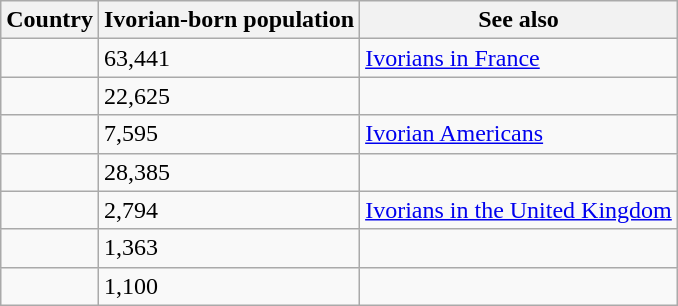<table class="wikitable" border="1">
<tr>
<th>Country</th>
<th>Ivorian-born population</th>
<th>See also</th>
</tr>
<tr>
<td></td>
<td>63,441</td>
<td><a href='#'>Ivorians in France</a></td>
</tr>
<tr>
<td></td>
<td>22,625</td>
<td></td>
</tr>
<tr>
<td></td>
<td>7,595</td>
<td><a href='#'>Ivorian Americans</a></td>
</tr>
<tr>
<td></td>
<td>28,385</td>
<td></td>
</tr>
<tr>
<td></td>
<td>2,794</td>
<td><a href='#'>Ivorians in the United Kingdom</a></td>
</tr>
<tr>
<td></td>
<td>1,363</td>
<td></td>
</tr>
<tr>
<td></td>
<td>1,100</td>
<td></td>
</tr>
</table>
